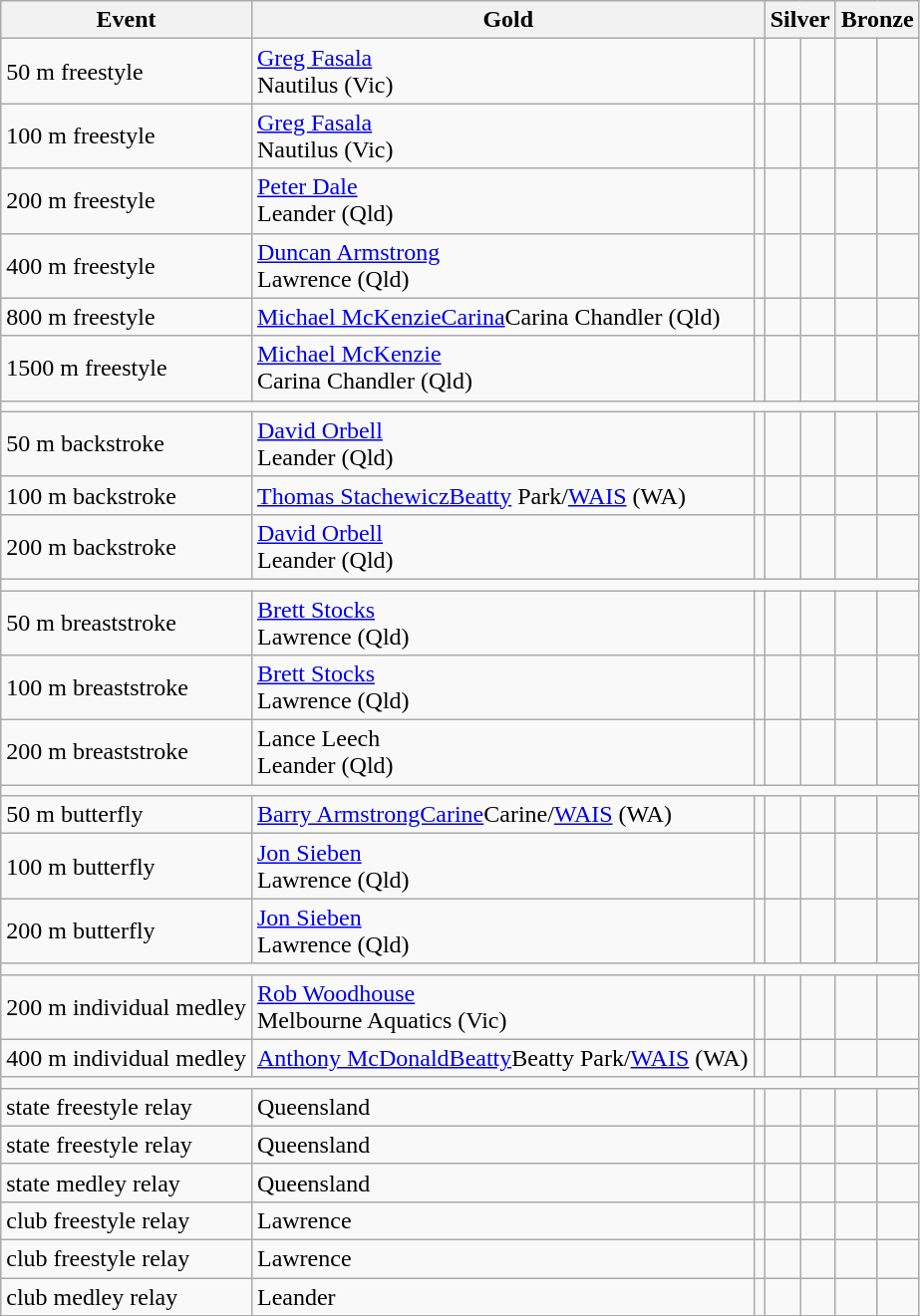<table class="wikitable">
<tr>
<th>Event</th>
<th colspan="2">Gold</th>
<th colspan="2">Silver</th>
<th colspan="2">Bronze</th>
</tr>
<tr>
<td>50 m freestyle</td>
<td><a href='#'>Greg Fasala</a><br>Nautilus (Vic)</td>
<td></td>
<td></td>
<td></td>
<td></td>
<td></td>
</tr>
<tr>
<td>100 m freestyle</td>
<td><a href='#'>Greg Fasala</a><br>Nautilus (Vic)</td>
<td></td>
<td></td>
<td></td>
<td></td>
<td></td>
</tr>
<tr>
<td>200 m freestyle</td>
<td><a href='#'>Peter Dale</a><br>Leander (Qld)</td>
<td></td>
<td></td>
<td></td>
<td></td>
<td></td>
</tr>
<tr>
<td>400 m freestyle</td>
<td><a href='#'>Duncan Armstrong</a><br>Lawrence (Qld)</td>
<td></td>
<td></td>
<td></td>
<td></td>
<td></td>
</tr>
<tr>
<td>800 m freestyle</td>
<td><a href='#'>Michael McKenzieCarina</a>Carina Chandler (Qld)</td>
<td></td>
<td></td>
<td></td>
<td></td>
<td></td>
</tr>
<tr>
<td>1500 m freestyle</td>
<td><a href='#'>Michael McKenzie</a><br>Carina Chandler (Qld)</td>
<td></td>
<td></td>
<td></td>
<td></td>
<td></td>
</tr>
<tr>
<td colspan="7"></td>
</tr>
<tr>
<td>50 m backstroke</td>
<td><a href='#'>David Orbell</a><br>Leander (Qld)</td>
<td></td>
<td></td>
<td></td>
<td></td>
<td></td>
</tr>
<tr>
<td>100 m backstroke</td>
<td><a href='#'>Thomas StachewiczBeatty</a> Park/<a href='#'>WAIS</a> (WA)</td>
<td></td>
<td></td>
<td></td>
<td></td>
<td></td>
</tr>
<tr>
<td>200 m backstroke</td>
<td><a href='#'>David Orbell</a><br>Leander (Qld)</td>
<td></td>
<td></td>
<td></td>
<td></td>
<td></td>
</tr>
<tr>
<td colspan="7"></td>
</tr>
<tr>
<td>50 m breaststroke</td>
<td><a href='#'>Brett Stocks</a><br>Lawrence (Qld)</td>
<td></td>
<td></td>
<td></td>
<td></td>
<td></td>
</tr>
<tr>
<td>100 m breaststroke</td>
<td><a href='#'>Brett Stocks</a><br>Lawrence (Qld)</td>
<td></td>
<td></td>
<td></td>
<td></td>
<td></td>
</tr>
<tr>
<td>200 m breaststroke</td>
<td>Lance Leech<br>Leander (Qld)</td>
<td></td>
<td></td>
<td></td>
<td></td>
<td></td>
</tr>
<tr>
<td colspan="7"></td>
</tr>
<tr>
<td>50 m butterfly</td>
<td><a href='#'>Barry ArmstrongCarine</a>Carine/<a href='#'>WAIS</a> (WA)</td>
<td></td>
<td></td>
<td></td>
<td></td>
<td></td>
</tr>
<tr>
<td>100 m butterfly</td>
<td><a href='#'>Jon Sieben</a><br>Lawrence (Qld)</td>
<td></td>
<td></td>
<td></td>
<td></td>
<td></td>
</tr>
<tr>
<td>200 m butterfly</td>
<td><a href='#'>Jon Sieben</a><br>Lawrence (Qld)</td>
<td></td>
<td></td>
<td></td>
<td></td>
<td></td>
</tr>
<tr>
<td colspan="7"></td>
</tr>
<tr>
<td>200 m individual medley</td>
<td><a href='#'>Rob Woodhouse</a><br>Melbourne Aquatics (Vic)</td>
<td></td>
<td></td>
<td></td>
<td></td>
<td></td>
</tr>
<tr>
<td>400 m individual medley</td>
<td><a href='#'>Anthony McDonaldBeatty</a>Beatty Park/<a href='#'>WAIS</a> (WA)</td>
<td></td>
<td></td>
<td></td>
<td></td>
<td></td>
</tr>
<tr>
<td colspan="7"></td>
</tr>
<tr>
<td> state freestyle relay</td>
<td>Queensland</td>
<td></td>
<td></td>
<td></td>
<td></td>
<td></td>
</tr>
<tr>
<td> state freestyle relay</td>
<td>Queensland</td>
<td></td>
<td></td>
<td></td>
<td></td>
<td></td>
</tr>
<tr>
<td> state medley relay</td>
<td>Queensland</td>
<td></td>
<td></td>
<td></td>
<td></td>
<td></td>
</tr>
<tr>
<td> club freestyle relay</td>
<td>Lawrence</td>
<td></td>
<td></td>
<td></td>
<td></td>
<td></td>
</tr>
<tr>
<td> club freestyle relay</td>
<td>Lawrence</td>
<td></td>
<td></td>
<td></td>
<td></td>
<td></td>
</tr>
<tr>
<td> club medley relay</td>
<td>Leander</td>
<td></td>
<td></td>
<td></td>
<td></td>
<td></td>
</tr>
</table>
